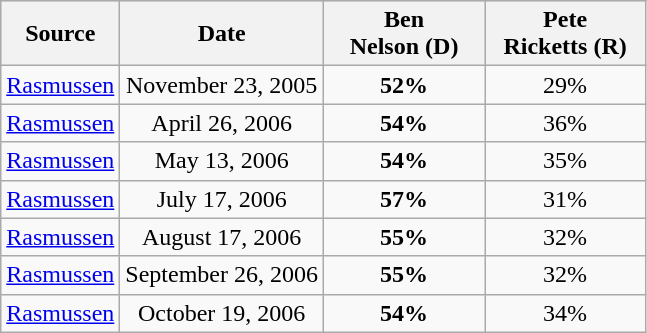<table class="wikitable" style="text-align:center">
<tr bgcolor=lightgrey>
<th>Source</th>
<th>Date</th>
<th style="width:100px;">Ben<br>Nelson (D)</th>
<th style="width:100px;">Pete<br>Ricketts (R)</th>
</tr>
<tr>
<td align=left><a href='#'>Rasmussen</a></td>
<td>November 23, 2005</td>
<td><strong>52%</strong></td>
<td>29%</td>
</tr>
<tr>
<td align=left><a href='#'>Rasmussen</a></td>
<td>April 26, 2006</td>
<td><strong>54%</strong></td>
<td>36%</td>
</tr>
<tr>
<td align=left><a href='#'>Rasmussen</a></td>
<td>May 13, 2006</td>
<td><strong>54%</strong></td>
<td>35%</td>
</tr>
<tr>
<td align=left><a href='#'>Rasmussen</a></td>
<td>July 17, 2006</td>
<td><strong>57%</strong></td>
<td>31%</td>
</tr>
<tr>
<td align=left><a href='#'>Rasmussen</a></td>
<td>August 17, 2006</td>
<td><strong>55%</strong></td>
<td>32%</td>
</tr>
<tr>
<td align=left><a href='#'>Rasmussen</a></td>
<td>September 26, 2006</td>
<td><strong>55%</strong></td>
<td>32%</td>
</tr>
<tr>
<td align=left><a href='#'>Rasmussen</a></td>
<td>October 19, 2006</td>
<td><strong>54%</strong></td>
<td>34%</td>
</tr>
</table>
